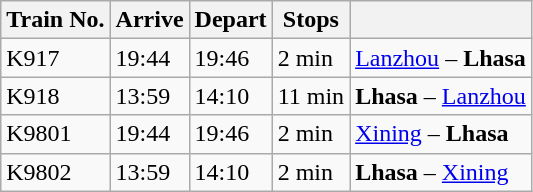<table class="wikitable">
<tr>
<th>Train No.</th>
<th>Arrive</th>
<th>Depart</th>
<th>Stops</th>
<th></th>
</tr>
<tr>
<td>K917</td>
<td>19:44</td>
<td>19:46</td>
<td>2 min</td>
<td><a href='#'>Lanzhou</a> – <strong>Lhasa</strong></td>
</tr>
<tr>
<td>K918</td>
<td>13:59</td>
<td>14:10</td>
<td>11 min</td>
<td><strong>Lhasa</strong> – <a href='#'>Lanzhou</a></td>
</tr>
<tr>
<td>K9801</td>
<td>19:44</td>
<td>19:46</td>
<td>2 min</td>
<td><a href='#'>Xining</a> – <strong>Lhasa</strong></td>
</tr>
<tr>
<td>K9802</td>
<td>13:59</td>
<td>14:10</td>
<td>2 min</td>
<td><strong>Lhasa</strong> – <a href='#'>Xining</a></td>
</tr>
</table>
